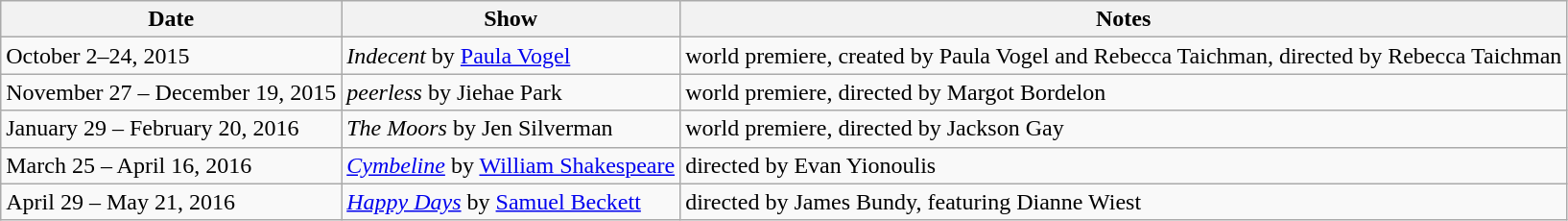<table class="wikitable">
<tr>
<th>Date</th>
<th>Show</th>
<th>Notes</th>
</tr>
<tr>
<td>October 2–24, 2015</td>
<td><em>Indecent</em> by <a href='#'>Paula Vogel</a></td>
<td>world premiere, created by Paula Vogel and Rebecca Taichman, directed by Rebecca Taichman</td>
</tr>
<tr>
<td>November 27 – December 19, 2015</td>
<td><em>peerless</em> by Jiehae Park</td>
<td>world premiere, directed by Margot Bordelon</td>
</tr>
<tr>
<td>January 29 – February 20, 2016</td>
<td><em>The Moors</em> by Jen Silverman</td>
<td>world premiere, directed by Jackson Gay</td>
</tr>
<tr>
<td>March 25 – April 16, 2016</td>
<td><em><a href='#'>Cymbeline</a></em> by <a href='#'>William Shakespeare</a></td>
<td>directed by Evan Yionoulis</td>
</tr>
<tr>
<td>April 29 – May 21, 2016</td>
<td><em><a href='#'>Happy Days</a></em> by <a href='#'>Samuel Beckett</a></td>
<td>directed by James Bundy, featuring Dianne Wiest</td>
</tr>
</table>
